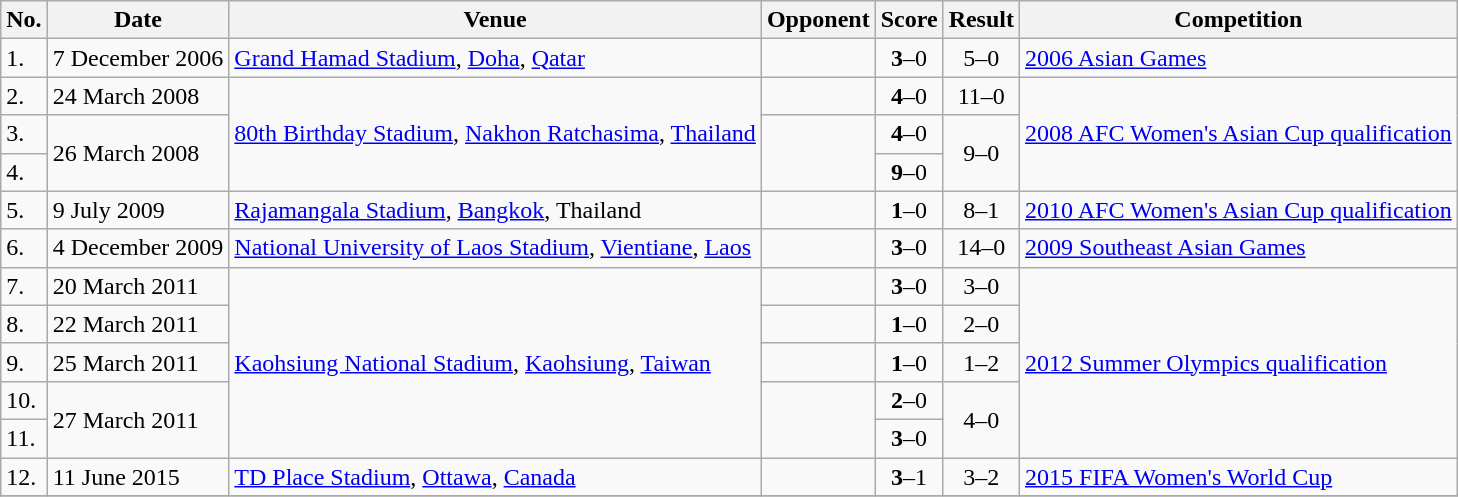<table class="wikitable">
<tr>
<th>No.</th>
<th>Date</th>
<th>Venue</th>
<th>Opponent</th>
<th>Score</th>
<th>Result</th>
<th>Competition</th>
</tr>
<tr>
<td>1.</td>
<td>7 December 2006</td>
<td><a href='#'>Grand Hamad Stadium</a>, <a href='#'>Doha</a>, <a href='#'>Qatar</a></td>
<td></td>
<td align=center><strong>3</strong>–0</td>
<td align=center>5–0</td>
<td><a href='#'>2006 Asian Games</a></td>
</tr>
<tr>
<td>2.</td>
<td>24 March 2008</td>
<td rowspan=3><a href='#'>80th Birthday Stadium</a>, <a href='#'>Nakhon Ratchasima</a>, <a href='#'>Thailand</a></td>
<td></td>
<td align=center><strong>4</strong>–0</td>
<td align=center>11–0</td>
<td rowspan=3><a href='#'>2008 AFC Women's Asian Cup qualification</a></td>
</tr>
<tr>
<td>3.</td>
<td rowspan=2>26 March 2008</td>
<td rowspan=2></td>
<td align=center><strong>4</strong>–0</td>
<td rowspan=2 align=center>9–0</td>
</tr>
<tr>
<td>4.</td>
<td align=center><strong>9</strong>–0</td>
</tr>
<tr>
<td>5.</td>
<td>9 July 2009</td>
<td><a href='#'>Rajamangala Stadium</a>, <a href='#'>Bangkok</a>, Thailand</td>
<td></td>
<td align=center><strong>1</strong>–0</td>
<td align=center>8–1</td>
<td><a href='#'>2010 AFC Women's Asian Cup qualification</a></td>
</tr>
<tr>
<td>6.</td>
<td>4 December 2009</td>
<td><a href='#'>National University of Laos Stadium</a>, <a href='#'>Vientiane</a>, <a href='#'>Laos</a></td>
<td></td>
<td align=center><strong>3</strong>–0</td>
<td align=center>14–0</td>
<td><a href='#'>2009 Southeast Asian Games</a></td>
</tr>
<tr>
<td>7.</td>
<td>20 March 2011</td>
<td rowspan=5><a href='#'>Kaohsiung National Stadium</a>, <a href='#'>Kaohsiung</a>, <a href='#'>Taiwan</a></td>
<td></td>
<td align=center><strong>3</strong>–0</td>
<td align=center>3–0</td>
<td rowspan=5><a href='#'>2012 Summer Olympics qualification</a></td>
</tr>
<tr>
<td>8.</td>
<td>22 March 2011</td>
<td></td>
<td align=center><strong>1</strong>–0</td>
<td align=center>2–0</td>
</tr>
<tr>
<td>9.</td>
<td>25 March 2011</td>
<td></td>
<td align=center><strong>1</strong>–0</td>
<td align=center>1–2</td>
</tr>
<tr>
<td>10.</td>
<td rowspan=2>27 March 2011</td>
<td rowspan=2></td>
<td align=center><strong>2</strong>–0</td>
<td rowspan=2 align=center>4–0</td>
</tr>
<tr>
<td>11.</td>
<td align=center><strong>3</strong>–0</td>
</tr>
<tr>
<td>12.</td>
<td>11 June 2015</td>
<td><a href='#'>TD Place Stadium</a>, <a href='#'>Ottawa</a>, <a href='#'>Canada</a></td>
<td></td>
<td align=center><strong>3</strong>–1</td>
<td align=center>3–2</td>
<td><a href='#'>2015 FIFA Women's World Cup</a></td>
</tr>
<tr>
</tr>
</table>
